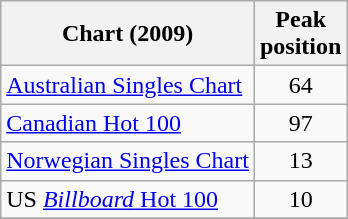<table class="wikitable sortable">
<tr>
<th>Chart (2009)</th>
<th>Peak<br>position</th>
</tr>
<tr>
<td><a href='#'>Australian Singles Chart</a></td>
<td align="center">64</td>
</tr>
<tr>
<td><a href='#'>Canadian Hot 100</a></td>
<td align="center">97</td>
</tr>
<tr>
<td><a href='#'>Norwegian Singles Chart</a></td>
<td align="center">13</td>
</tr>
<tr>
<td>US <a href='#'><em>Billboard</em> Hot 100</a></td>
<td align="center">10</td>
</tr>
<tr>
</tr>
</table>
